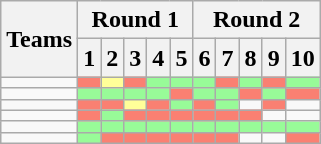<table class=wikitable>
<tr>
<th rowspan=2>Teams</th>
<th colspan=5>Round 1</th>
<th colspan=5>Round 2</th>
</tr>
<tr>
<th>1</th>
<th>2</th>
<th>3</th>
<th>4</th>
<th>5</th>
<th>6</th>
<th>7</th>
<th>8</th>
<th>9</th>
<th>10</th>
</tr>
<tr>
<td><strong></strong></td>
<td bgcolor="salmon"></td>
<td bgcolor="#FFFF99"></td>
<td bgcolor="salmon"></td>
<td bgcolor="#98fb98"></td>
<td bgcolor="#98fb98"></td>
<td bgcolor="#98fb98"></td>
<td bgcolor="salmon"></td>
<td bgcolor="#98fb98"></td>
<td bgcolor="salmon"></td>
<td bgcolor="#98fb98"></td>
</tr>
<tr>
<td><strong></strong></td>
<td bgcolor="#98fb98"></td>
<td bgcolor="#98fb98"></td>
<td bgcolor="#98fb98"></td>
<td bgcolor="#98fb98"></td>
<td bgcolor="salmon"></td>
<td bgcolor="#98fb98"></td>
<td bgcolor="#98fb98"></td>
<td bgcolor="salmon"></td>
<td bgcolor="#98fb98"></td>
<td bgcolor="salmon"></td>
</tr>
<tr>
<td><strong></strong></td>
<td bgcolor="salmon"></td>
<td bgcolor="salmon"></td>
<td bgcolor="#FFFF99"></td>
<td bgcolor="salmon"></td>
<td bgcolor="#98fb98"></td>
<td bgcolor="salmon"></td>
<td bgcolor="#98fb98"></td>
<td></td>
<td bgcolor="salmon"></td>
<td></td>
</tr>
<tr>
<td><strong></strong></td>
<td bgcolor="salmon"></td>
<td bgcolor="#98fb98"></td>
<td bgcolor="salmon"></td>
<td bgcolor="salmon"></td>
<td bgcolor="salmon"></td>
<td bgcolor="salmon"></td>
<td bgcolor="salmon"></td>
<td bgcolor="salmon"></td>
<td></td>
<td></td>
</tr>
<tr>
<td><strong></strong></td>
<td bgcolor="#98fb98"></td>
<td bgcolor="#98fb98"></td>
<td bgcolor="#98fb98"></td>
<td bgcolor="#98fb98"></td>
<td bgcolor="#98fb98"></td>
<td bgcolor="#98fb98"></td>
<td bgcolor="#98fb98"></td>
<td bgcolor="#98fb98"></td>
<td bgcolor="#98fb98"></td>
<td bgcolor="#98fb98"></td>
</tr>
<tr>
<td><strong></strong></td>
<td bgcolor="#98fb98"></td>
<td bgcolor="salmon"></td>
<td bgcolor="salmon"></td>
<td bgcolor="salmon"></td>
<td bgcolor="salmon"></td>
<td bgcolor="salmon"></td>
<td bgcolor="salmon"></td>
<td></td>
<td></td>
<td bgcolor="salmon"></td>
</tr>
</table>
